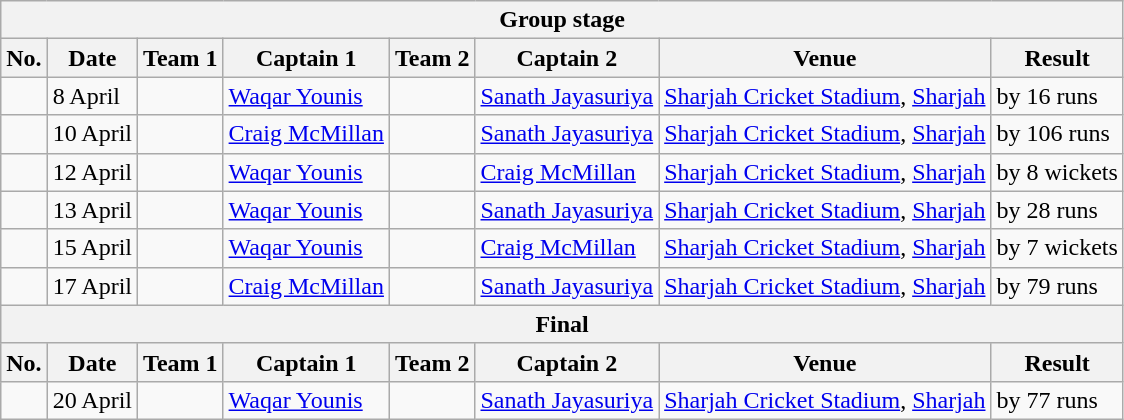<table class="wikitable">
<tr>
<th colspan="9">Group stage</th>
</tr>
<tr>
<th>No.</th>
<th>Date</th>
<th>Team 1</th>
<th>Captain 1</th>
<th>Team 2</th>
<th>Captain 2</th>
<th>Venue</th>
<th>Result</th>
</tr>
<tr>
<td></td>
<td>8 April</td>
<td></td>
<td><a href='#'>Waqar Younis</a></td>
<td></td>
<td><a href='#'>Sanath Jayasuriya</a></td>
<td><a href='#'>Sharjah Cricket Stadium</a>, <a href='#'>Sharjah</a></td>
<td> by 16 runs</td>
</tr>
<tr>
<td></td>
<td>10 April</td>
<td></td>
<td><a href='#'>Craig McMillan</a></td>
<td></td>
<td><a href='#'>Sanath Jayasuriya</a></td>
<td><a href='#'>Sharjah Cricket Stadium</a>, <a href='#'>Sharjah</a></td>
<td> by 106 runs</td>
</tr>
<tr>
<td></td>
<td>12 April</td>
<td></td>
<td><a href='#'>Waqar Younis</a></td>
<td></td>
<td><a href='#'>Craig McMillan</a></td>
<td><a href='#'>Sharjah Cricket Stadium</a>, <a href='#'>Sharjah</a></td>
<td> by 8 wickets</td>
</tr>
<tr>
<td></td>
<td>13 April</td>
<td></td>
<td><a href='#'>Waqar Younis</a></td>
<td></td>
<td><a href='#'>Sanath Jayasuriya</a></td>
<td><a href='#'>Sharjah Cricket Stadium</a>, <a href='#'>Sharjah</a></td>
<td> by 28 runs</td>
</tr>
<tr>
<td></td>
<td>15 April</td>
<td></td>
<td><a href='#'>Waqar Younis</a></td>
<td></td>
<td><a href='#'>Craig McMillan</a></td>
<td><a href='#'>Sharjah Cricket Stadium</a>, <a href='#'>Sharjah</a></td>
<td> by 7 wickets</td>
</tr>
<tr>
<td></td>
<td>17 April</td>
<td></td>
<td><a href='#'>Craig McMillan</a></td>
<td></td>
<td><a href='#'>Sanath Jayasuriya</a></td>
<td><a href='#'>Sharjah Cricket Stadium</a>, <a href='#'>Sharjah</a></td>
<td> by 79 runs</td>
</tr>
<tr>
<th colspan="9">Final</th>
</tr>
<tr>
<th>No.</th>
<th>Date</th>
<th>Team 1</th>
<th>Captain 1</th>
<th>Team 2</th>
<th>Captain 2</th>
<th>Venue</th>
<th>Result</th>
</tr>
<tr>
<td></td>
<td>20 April</td>
<td></td>
<td><a href='#'>Waqar Younis</a></td>
<td></td>
<td><a href='#'>Sanath Jayasuriya</a></td>
<td><a href='#'>Sharjah Cricket Stadium</a>, <a href='#'>Sharjah</a></td>
<td> by 77 runs</td>
</tr>
</table>
